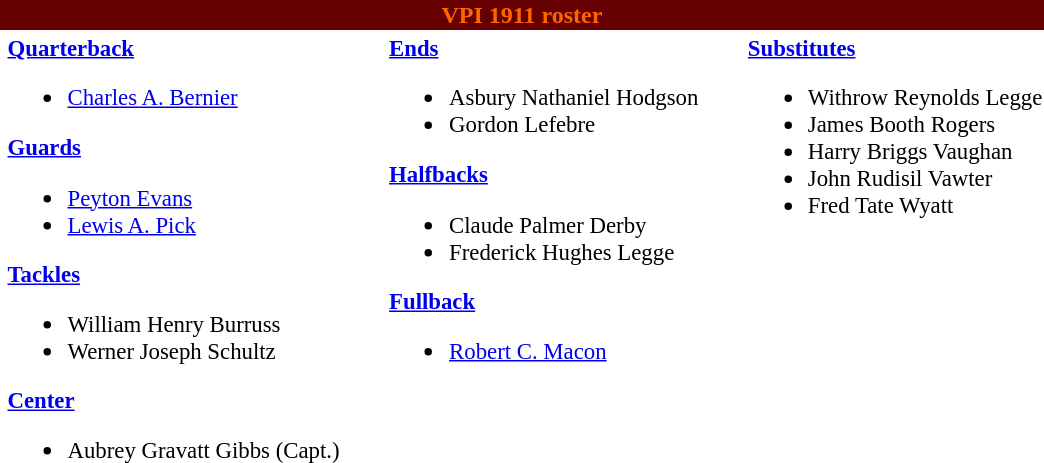<table class="toccolours" style="text-align: left;">
<tr>
<th colspan="9" style="background:#660000;color:#FF6600;text-align:center;"><span><strong>VPI 1911 roster</strong></span></th>
</tr>
<tr>
<td></td>
<td style="font-size:95%; vertical-align:top;"><strong><a href='#'>Quarterback</a></strong><br><ul><li><a href='#'>Charles A. Bernier</a></li></ul><strong><a href='#'>Guards</a></strong><ul><li><a href='#'>Peyton Evans</a></li><li><a href='#'>Lewis A. Pick</a></li></ul><strong><a href='#'>Tackles</a></strong><ul><li>William Henry Burruss</li><li>Werner Joseph Schultz</li></ul><strong><a href='#'>Center</a></strong><ul><li>Aubrey Gravatt Gibbs (Capt.)</li></ul></td>
<td style="width: 25px;"></td>
<td style="font-size:95%; vertical-align:top;"><strong><a href='#'>Ends</a></strong><br><ul><li>Asbury Nathaniel Hodgson</li><li>Gordon Lefebre</li></ul><strong><a href='#'>Halfbacks</a></strong><ul><li>Claude Palmer Derby</li><li>Frederick Hughes Legge</li></ul><strong><a href='#'>Fullback</a></strong><ul><li><a href='#'>Robert C. Macon</a></li></ul></td>
<td style="width: 25px;"></td>
<td style="font-size:95%; vertical-align:top;"><strong><a href='#'>Substitutes</a></strong><br><ul><li>Withrow Reynolds Legge</li><li>James Booth Rogers</li><li>Harry Briggs Vaughan</li><li>John Rudisil Vawter</li><li>Fred Tate Wyatt</li></ul></td>
</tr>
</table>
